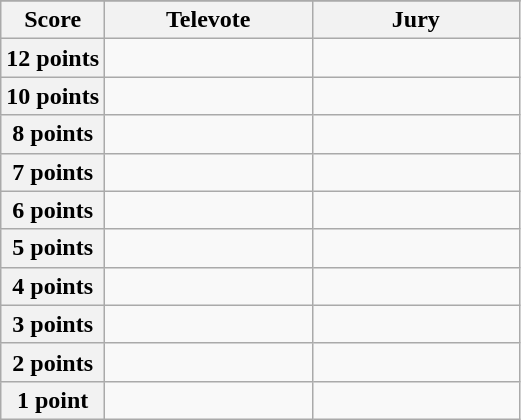<table class="wikitable">
<tr>
</tr>
<tr>
<th scope="col" width="20%">Score</th>
<th scope="col" width="40%">Televote</th>
<th scope="col" width="40%">Jury</th>
</tr>
<tr>
<th scope="row">12 points</th>
<td></td>
<td></td>
</tr>
<tr>
<th scope="row">10 points</th>
<td></td>
<td></td>
</tr>
<tr>
<th scope="row">8 points</th>
<td></td>
<td></td>
</tr>
<tr>
<th scope="row">7 points</th>
<td></td>
<td></td>
</tr>
<tr>
<th scope="row">6 points</th>
<td></td>
<td></td>
</tr>
<tr>
<th scope="row">5 points</th>
<td></td>
<td></td>
</tr>
<tr>
<th scope="row">4 points</th>
<td></td>
<td></td>
</tr>
<tr>
<th scope="row">3 points</th>
<td></td>
<td></td>
</tr>
<tr>
<th scope="row">2 points</th>
<td></td>
<td></td>
</tr>
<tr>
<th scope="row">1 point</th>
<td></td>
<td></td>
</tr>
</table>
